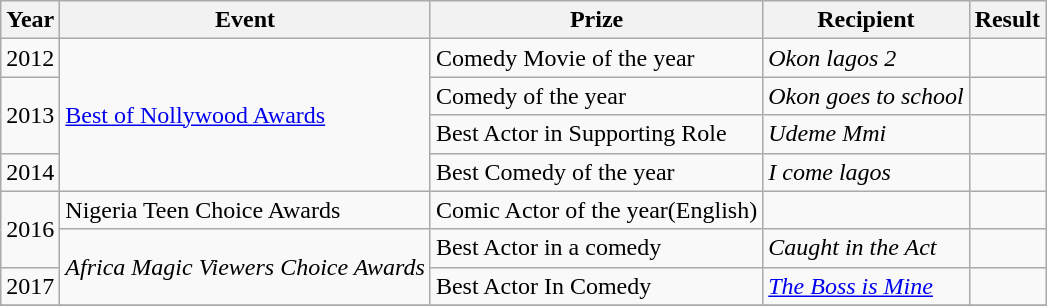<table class="wikitable">
<tr>
<th>Year</th>
<th>Event</th>
<th>Prize</th>
<th>Recipient</th>
<th>Result</th>
</tr>
<tr>
<td>2012</td>
<td rowspan="4"><a href='#'>Best of Nollywood Awards</a></td>
<td>Comedy Movie of the year</td>
<td><em>Okon lagos 2</em></td>
<td></td>
</tr>
<tr>
<td rowspan="2">2013</td>
<td>Comedy of the year</td>
<td><em>Okon goes to school</em></td>
<td></td>
</tr>
<tr>
<td>Best Actor in Supporting Role</td>
<td><em>Udeme Mmi</em></td>
<td></td>
</tr>
<tr>
<td>2014</td>
<td>Best Comedy of the year</td>
<td><em>I come lagos</em></td>
<td></td>
</tr>
<tr>
<td rowspan="2">2016</td>
<td>Nigeria Teen Choice Awards</td>
<td>Comic Actor of the year(English)</td>
<td><em></em></td>
<td></td>
</tr>
<tr>
<td rowspan="2"><em>Africa Magic Viewers Choice Awards</em></td>
<td>Best Actor in a comedy</td>
<td><em>Caught in the Act</em></td>
<td></td>
</tr>
<tr>
<td>2017</td>
<td>Best Actor In Comedy</td>
<td><em><a href='#'>The Boss is Mine</a></em></td>
<td></td>
</tr>
<tr>
</tr>
</table>
